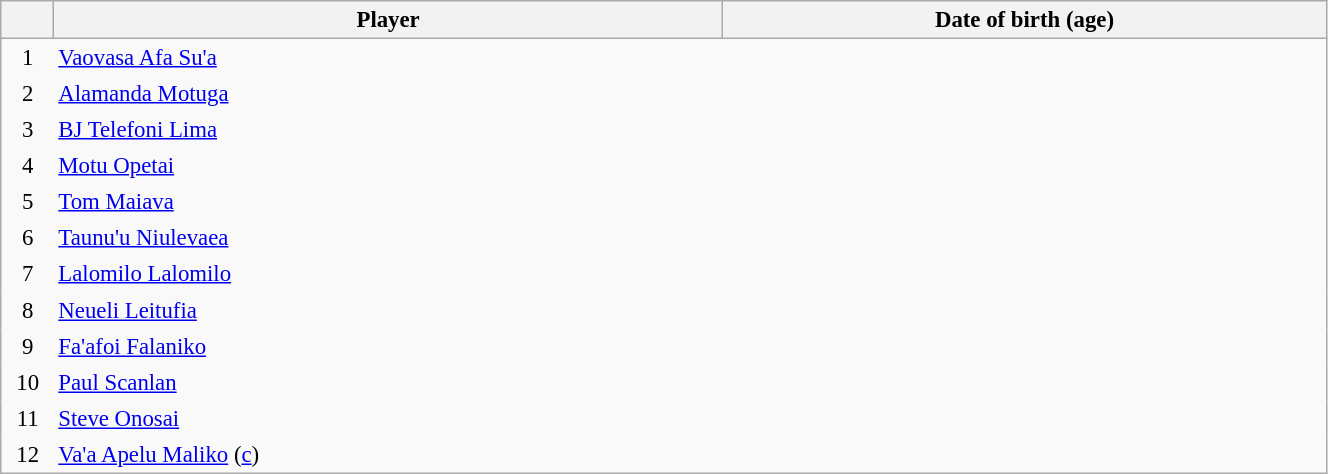<table class="sortable wikitable plainrowheaders" style="font-size:95%; width: 70%">
<tr>
<th scope="col" style="width:4%"></th>
<th scope="col">Player</th>
<th scope="col">Date of birth (age)</th>
</tr>
<tr>
<td style="text-align:center; border:0">1</td>
<td style="text-align:left; border:0"><a href='#'>Vaovasa Afa Su'a</a></td>
<td style="text-align:left; border:0"></td>
</tr>
<tr>
<td style="text-align:center; border:0">2</td>
<td style="text-align:left; border:0"><a href='#'>Alamanda Motuga</a></td>
<td style="text-align:left; border:0"></td>
</tr>
<tr>
<td style="text-align:center; border:0">3</td>
<td style="text-align:left; border:0"><a href='#'>BJ Telefoni Lima</a></td>
<td style="text-align:left; border:0"></td>
</tr>
<tr>
<td style="text-align:center; border:0">4</td>
<td style="text-align:left; border:0"><a href='#'>Motu Opetai</a></td>
<td style="text-align:left; border:0"></td>
</tr>
<tr>
<td style="text-align:center; border:0">5</td>
<td style="text-align:left; border:0"><a href='#'>Tom Maiava</a></td>
<td style="text-align:left; border:0"></td>
</tr>
<tr>
<td style="text-align:center; border:0">6</td>
<td style="text-align:left; border:0"><a href='#'>Taunu'u Niulevaea</a></td>
<td style="text-align:left; border:0"></td>
</tr>
<tr>
<td style="text-align:center; border:0">7</td>
<td style="text-align:left; border:0"><a href='#'>Lalomilo Lalomilo</a></td>
<td style="text-align:left; border:0"></td>
</tr>
<tr>
<td style="text-align:center; border:0">8</td>
<td style="text-align:left; border:0"><a href='#'>Neueli Leitufia</a></td>
<td style="text-align:left; border:0"></td>
</tr>
<tr>
<td style="text-align:center; border:0">9</td>
<td style="text-align:left; border:0"><a href='#'>Fa'afoi Falaniko</a></td>
<td style="text-align:left; border:0"></td>
</tr>
<tr>
<td style="text-align:center; border:0">10</td>
<td style="text-align:left; border:0"><a href='#'>Paul Scanlan</a></td>
<td style="text-align:left; border:0"></td>
</tr>
<tr>
<td style="text-align:center; border:0">11</td>
<td style="text-align:left; border:0"><a href='#'>Steve Onosai</a></td>
<td style="text-align:left; border:0"></td>
</tr>
<tr>
<td style="text-align:center; border:0">12</td>
<td style="text-align:left; border:0"><a href='#'>Va'a Apelu Maliko</a> (<a href='#'>c</a>)</td>
<td style="text-align:left; border:0"></td>
</tr>
</table>
